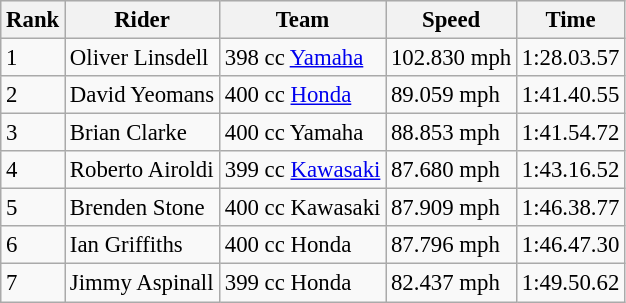<table class="wikitable" style="font-size: 95%;">
<tr style="background:#efefef;">
<th>Rank</th>
<th>Rider</th>
<th>Team</th>
<th>Speed</th>
<th>Time</th>
</tr>
<tr>
<td>1</td>
<td> Oliver Linsdell</td>
<td>398 cc  <a href='#'>Yamaha</a></td>
<td>102.830 mph</td>
<td>1:28.03.57</td>
</tr>
<tr>
<td>2</td>
<td> David Yeomans</td>
<td>400 cc <a href='#'>Honda</a></td>
<td>89.059 mph</td>
<td>1:41.40.55</td>
</tr>
<tr>
<td>3</td>
<td> Brian Clarke</td>
<td>400 cc Yamaha</td>
<td>88.853 mph</td>
<td>1:41.54.72</td>
</tr>
<tr>
<td>4</td>
<td> Roberto Airoldi</td>
<td>399 cc <a href='#'>Kawasaki</a></td>
<td>87.680 mph</td>
<td>1:43.16.52</td>
</tr>
<tr>
<td>5</td>
<td> Brenden Stone</td>
<td>400 cc Kawasaki</td>
<td>87.909 mph</td>
<td>1:46.38.77</td>
</tr>
<tr>
<td>6</td>
<td> Ian Griffiths</td>
<td>400 cc Honda</td>
<td>87.796 mph</td>
<td>1:46.47.30</td>
</tr>
<tr>
<td>7</td>
<td> Jimmy Aspinall</td>
<td>399 cc Honda</td>
<td>82.437 mph</td>
<td>1:49.50.62</td>
</tr>
</table>
